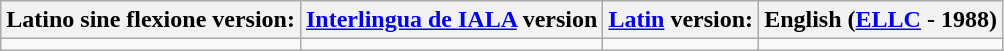<table class="wikitable">
<tr>
<th scope="row">Latino sine flexione version:</th>
<th scope="row"><a href='#'>Interlingua de IALA</a> version</th>
<th scope="row"><a href='#'>Latin</a> version:</th>
<th scope="row">English (<a href='#'>ELLC</a> - 1988)</th>
</tr>
<tr>
<td></td>
<td></td>
<td></td>
<td></td>
</tr>
</table>
